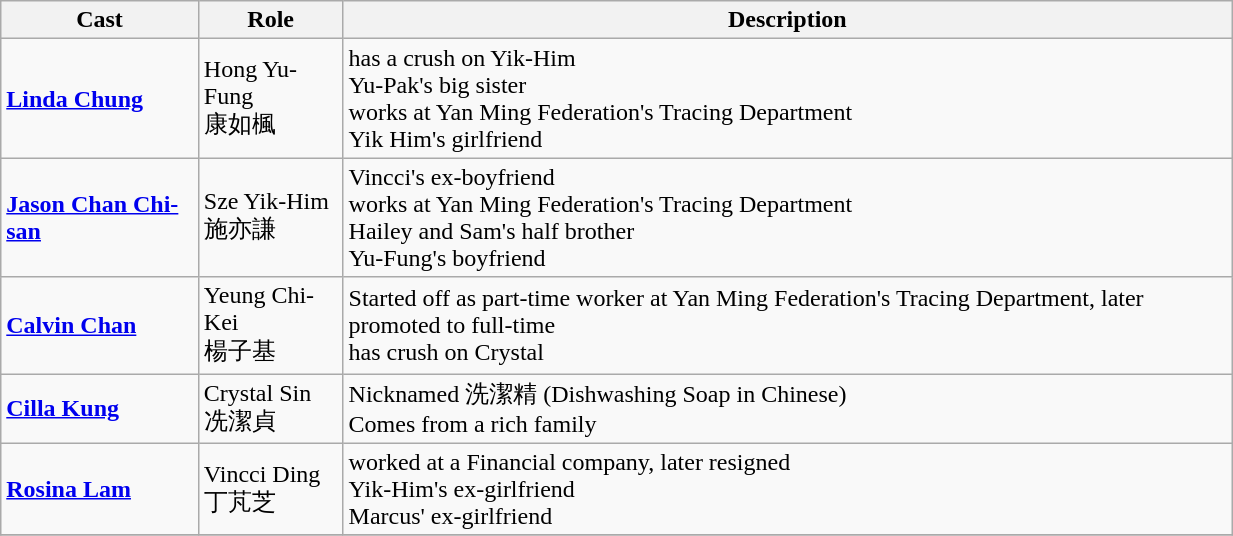<table class="wikitable" width="65%">
<tr>
<th>Cast</th>
<th>Role</th>
<th>Description</th>
</tr>
<tr>
<td><strong><a href='#'>Linda Chung</a></strong></td>
<td>Hong Yu-Fung<br>康如楓</td>
<td>has a crush on Yik-Him<br>Yu-Pak's big sister<br>works at Yan Ming Federation's Tracing Department<br>Yik Him's girlfriend</td>
</tr>
<tr>
<td><strong><a href='#'>Jason Chan Chi-san</a></strong></td>
<td>Sze Yik-Him<br>施亦謙</td>
<td>Vincci's ex-boyfriend<br>works at Yan Ming Federation's Tracing Department<br>Hailey and Sam's half brother<br>Yu-Fung's boyfriend</td>
</tr>
<tr>
<td><strong><a href='#'>Calvin Chan</a></strong></td>
<td>Yeung Chi-Kei<br>楊子基</td>
<td>Started off as part-time worker at Yan Ming Federation's Tracing Department, later promoted to full-time<br> has crush on Crystal</td>
</tr>
<tr>
<td><strong><a href='#'>Cilla Kung</a></strong></td>
<td>Crystal Sin<br>冼潔貞</td>
<td>Nicknamed 洗潔精 (Dishwashing Soap in Chinese)<br>Comes from a rich family</td>
</tr>
<tr>
<td><strong><a href='#'>Rosina Lam</a></strong></td>
<td>Vincci Ding<br>丁芃芝</td>
<td>worked at a Financial company, later resigned<br>Yik-Him's ex-girlfriend<br>Marcus' ex-girlfriend</td>
</tr>
<tr>
</tr>
</table>
